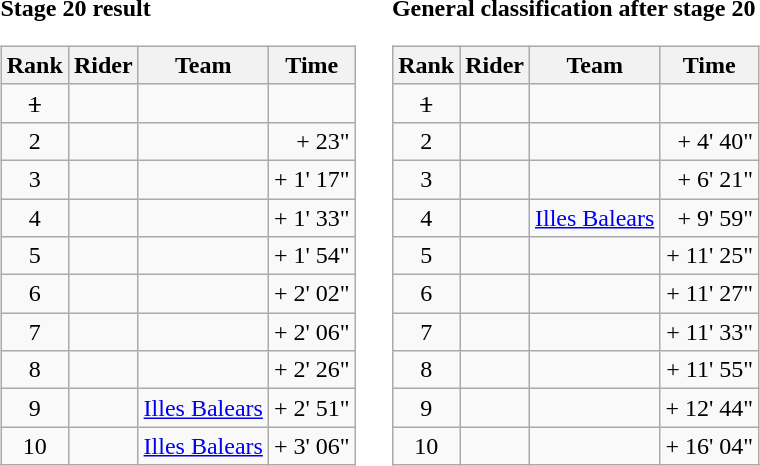<table>
<tr>
<td><strong>Stage 20 result</strong><br><table class="wikitable">
<tr>
<th scope="col">Rank</th>
<th scope="col">Rider</th>
<th scope="col">Team</th>
<th scope="col">Time</th>
</tr>
<tr>
<td style="text-align:center;"><del>1</del></td>
<td><del></del> </td>
<td><del></del></td>
<td style="text-align:right;"><del></del></td>
</tr>
<tr>
<td style="text-align:center;">2</td>
<td></td>
<td></td>
<td style="text-align:right;">+ 23"</td>
</tr>
<tr>
<td style="text-align:center;">3</td>
<td></td>
<td></td>
<td style="text-align:right;">+ 1' 17"</td>
</tr>
<tr>
<td style="text-align:center;">4</td>
<td></td>
<td></td>
<td style="text-align:right;">+ 1' 33"</td>
</tr>
<tr>
<td style="text-align:center;">5</td>
<td></td>
<td></td>
<td style="text-align:right;">+ 1' 54"</td>
</tr>
<tr>
<td style="text-align:center;">6</td>
<td></td>
<td></td>
<td style="text-align:right;">+ 2' 02"</td>
</tr>
<tr>
<td style="text-align:center;">7</td>
<td></td>
<td></td>
<td style="text-align:right;">+ 2' 06"</td>
</tr>
<tr>
<td style="text-align:center;">8</td>
<td></td>
<td></td>
<td style="text-align:right;">+ 2' 26"</td>
</tr>
<tr>
<td style="text-align:center;">9</td>
<td></td>
<td><a href='#'>Illes Balears</a></td>
<td style="text-align:right;">+ 2' 51"</td>
</tr>
<tr>
<td style="text-align:center;">10</td>
<td></td>
<td><a href='#'>Illes Balears</a></td>
<td style="text-align:right;">+ 3' 06"</td>
</tr>
</table>
</td>
<td></td>
<td><strong>General classification after stage 20</strong><br><table class="wikitable">
<tr>
<th scope="col">Rank</th>
<th scope="col">Rider</th>
<th scope="col">Team</th>
<th scope="col">Time</th>
</tr>
<tr>
<td style="text-align:center;"><del>1</del></td>
<td><del></del> </td>
<td><del></del></td>
<td style="text-align:right;"><del></del></td>
</tr>
<tr>
<td style="text-align:center;">2</td>
<td></td>
<td></td>
<td style="text-align:right;">+ 4' 40"</td>
</tr>
<tr>
<td style="text-align:center;">3</td>
<td></td>
<td></td>
<td style="text-align:right;">+ 6' 21"</td>
</tr>
<tr>
<td style="text-align:center;">4</td>
<td></td>
<td><a href='#'>Illes Balears</a></td>
<td style="text-align:right;">+ 9' 59"</td>
</tr>
<tr>
<td style="text-align:center;">5</td>
<td></td>
<td></td>
<td style="text-align:right;">+ 11' 25"</td>
</tr>
<tr>
<td style="text-align:center;">6</td>
<td></td>
<td></td>
<td style="text-align:right;">+ 11' 27"</td>
</tr>
<tr>
<td style="text-align:center;">7</td>
<td></td>
<td></td>
<td style="text-align:right;">+ 11' 33"</td>
</tr>
<tr>
<td style="text-align:center;">8</td>
<td></td>
<td></td>
<td style="text-align:right;">+ 11' 55"</td>
</tr>
<tr>
<td style="text-align:center;">9</td>
<td></td>
<td></td>
<td style="text-align:right;">+ 12' 44"</td>
</tr>
<tr>
<td style="text-align:center;">10</td>
<td></td>
<td></td>
<td style="text-align:right;">+ 16' 04"</td>
</tr>
</table>
</td>
</tr>
</table>
